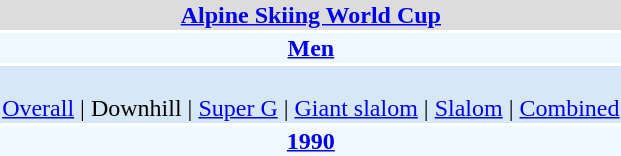<table align="right" class="toccolours" style="margin: 0 0 1em 1em;">
<tr>
<td colspan="2" align=center bgcolor=Gainsboro><strong><a href='#'>Alpine Skiing World Cup</a></strong></td>
</tr>
<tr>
<td colspan="2" align=center bgcolor=AliceBlue><strong><a href='#'>Men</a></strong></td>
</tr>
<tr>
<td colspan="2" align=center bgcolor=D6E8F8><br><a href='#'>Overall</a> | 
Downhill | 
<a href='#'>Super G</a> | 
<a href='#'>Giant slalom</a> | 
<a href='#'>Slalom</a> | 
<a href='#'>Combined</a></td>
</tr>
<tr>
<td colspan="2" align=center bgcolor=AliceBlue><strong><a href='#'>1990</a></strong></td>
</tr>
</table>
